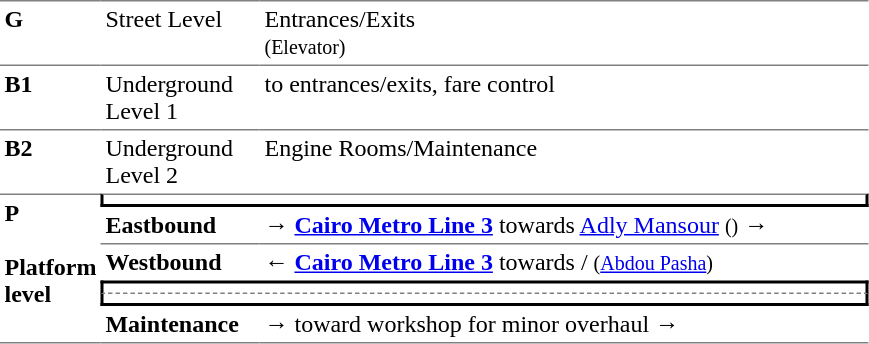<table table border=0 cellspacing=0 cellpadding=3>
<tr>
<td style="border-top:solid 1px gray;border-bottom:solid 1px gray;" valign=top width=50><strong>G</strong></td>
<td style="border-top:solid 1px gray;border-bottom:solid 1px gray;" valign=top width=100>Street Level</td>
<td style="border-top:solid 1px gray;border-bottom:solid 1px gray;" valign=top width=400>Entrances/Exits<br><small> (Elevator)</small></td>
</tr>
<tr>
<td style="border-bottom:solid 1px gray;" valign=top width=50><strong>B1</strong></td>
<td style="border-bottom:solid 1px gray;" valign=top width=100>Underground Level 1</td>
<td style="border-bottom:solid 1px gray;" valign=top width=400>to entrances/exits, fare control</td>
</tr>
<tr>
<td valign=top width=50><strong>B2</strong></td>
<td valign=top width=100>Underground Level 2</td>
<td valign=top width=400>Engine Rooms/Maintenance</td>
</tr>
<tr>
<td style="border-top:solid 1px gray;border-bottom:solid 1px gray;" valign=top width=50 rowspan=6><strong>P<br><br>Platform level</strong></td>
<td style="border-top:solid 1px gray;border-right:solid 2px black;border-left:solid 2px black;border-bottom:solid 2px black;text-align:center;" colspan=2></td>
</tr>
<tr>
<td style="border-bottom:solid 1px gray;" width=100><span><strong>Eastbound</strong></span></td>
<td style="border-bottom:solid 1px gray;" width=400><span>→</span> <a href='#'><span><strong>Cairo Metro Line 3</strong></span></a> towards <a href='#'>Adly Mansour</a> <small>()</small> →</td>
</tr>
<tr>
<td><span><strong>Westbound</strong></span></td>
<td>← <a href='#'><span><strong>Cairo Metro Line 3</strong></span></a> towards / <small>(<a href='#'>Abdou Pasha</a>)</small></td>
</tr>
<tr>
<td style="border-bottom:dashed 1px gray;border-top:solid 2px black;border-right:solid 2px black;border-left:solid 2px black;text-align:center;" colspan=2></td>
</tr>
<tr>
<td style="border-right:solid 2px black;border-left:solid 2px black;border-bottom:solid 2px black;text-align:center;" colspan=2></td>
</tr>
<tr>
<td style="border-bottom:solid 1px gray;" width=100><span><strong>Maintenance</strong></span></td>
<td style="border-bottom:solid 1px gray;" width=400><span>→</span> toward workshop for minor overhaul →</td>
</tr>
</table>
